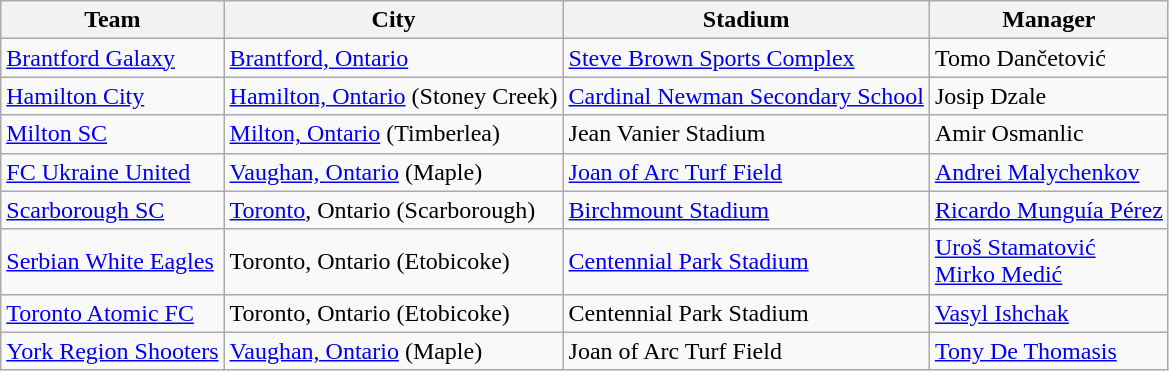<table class="wikitable sortable">
<tr>
<th>Team</th>
<th>City</th>
<th>Stadium</th>
<th>Manager</th>
</tr>
<tr>
<td><a href='#'>Brantford Galaxy</a></td>
<td><a href='#'>Brantford, Ontario</a></td>
<td><a href='#'>Steve Brown Sports Complex</a></td>
<td>Tomo Dančetović</td>
</tr>
<tr>
<td><a href='#'>Hamilton City</a></td>
<td><a href='#'>Hamilton, Ontario</a> (Stoney Creek)</td>
<td><a href='#'>Cardinal Newman Secondary School</a></td>
<td>Josip Dzale</td>
</tr>
<tr>
<td><a href='#'>Milton SC</a></td>
<td><a href='#'>Milton, Ontario</a> (Timberlea)</td>
<td>Jean Vanier Stadium</td>
<td>Amir Osmanlic</td>
</tr>
<tr>
<td><a href='#'>FC Ukraine United</a></td>
<td><a href='#'>Vaughan, Ontario</a> (Maple)</td>
<td><a href='#'>Joan of Arc Turf Field</a></td>
<td><a href='#'>Andrei Malychenkov</a></td>
</tr>
<tr>
<td><a href='#'>Scarborough SC</a></td>
<td><a href='#'>Toronto</a>, Ontario (Scarborough)</td>
<td><a href='#'>Birchmount Stadium</a></td>
<td><a href='#'>Ricardo Munguía Pérez</a></td>
</tr>
<tr>
<td><a href='#'>Serbian White Eagles</a></td>
<td>Toronto, Ontario (Etobicoke)</td>
<td><a href='#'>Centennial Park Stadium</a></td>
<td><a href='#'>Uroš Stamatović</a><br> <a href='#'>Mirko Medić</a></td>
</tr>
<tr>
<td><a href='#'>Toronto Atomic FC</a></td>
<td>Toronto, Ontario (Etobicoke)</td>
<td>Centennial Park Stadium</td>
<td><a href='#'>Vasyl Ishchak</a></td>
</tr>
<tr>
<td><a href='#'>York Region Shooters</a></td>
<td><a href='#'>Vaughan, Ontario</a> (Maple)</td>
<td>Joan of Arc Turf Field</td>
<td><a href='#'>Tony De Thomasis</a></td>
</tr>
</table>
